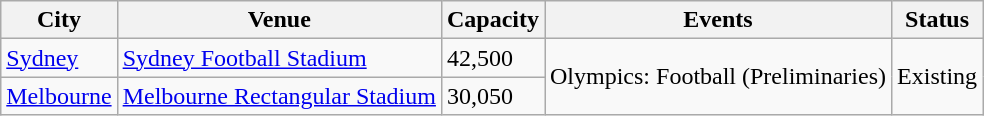<table class="wikitable sortable">
<tr>
<th>City</th>
<th>Venue</th>
<th>Capacity</th>
<th>Events</th>
<th>Status</th>
</tr>
<tr>
<td><a href='#'>Sydney</a></td>
<td><a href='#'>Sydney Football Stadium</a></td>
<td>42,500</td>
<td rowspan=2>Olympics: Football (Preliminaries)</td>
<td rowspan=2>Existing</td>
</tr>
<tr>
<td><a href='#'>Melbourne</a></td>
<td><a href='#'>Melbourne Rectangular Stadium</a></td>
<td>30,050</td>
</tr>
</table>
